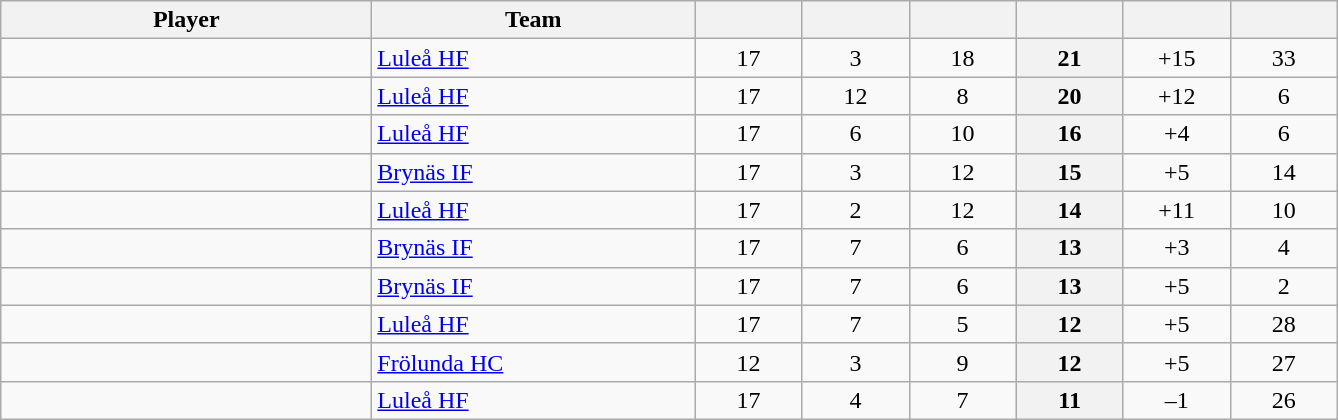<table class="wikitable sortable" style="text-align: center">
<tr>
<th style="width: 15em;">Player</th>
<th style="width: 13em;">Team</th>
<th style="width: 4em;"></th>
<th style="width: 4em;"></th>
<th style="width: 4em;"></th>
<th style="width: 4em;"></th>
<th style="width: 4em;"></th>
<th style="width: 4em;"></th>
</tr>
<tr>
<td style="text-align:left;"> </td>
<td style="text-align:left;"><a href='#'>Luleå HF</a></td>
<td>17</td>
<td>3</td>
<td>18</td>
<th>21</th>
<td>+15</td>
<td>33</td>
</tr>
<tr>
<td style="text-align:left;"> </td>
<td style="text-align:left;"><a href='#'>Luleå HF</a></td>
<td>17</td>
<td>12</td>
<td>8</td>
<th>20</th>
<td>+12</td>
<td>6</td>
</tr>
<tr>
<td style="text-align:left;"> </td>
<td style="text-align:left;"><a href='#'>Luleå HF</a></td>
<td>17</td>
<td>6</td>
<td>10</td>
<th>16</th>
<td>+4</td>
<td>6</td>
</tr>
<tr>
<td style="text-align:left;"> </td>
<td style="text-align:left;"><a href='#'>Brynäs IF</a></td>
<td>17</td>
<td>3</td>
<td>12</td>
<th>15</th>
<td>+5</td>
<td>14</td>
</tr>
<tr>
<td style="text-align:left;"> </td>
<td style="text-align:left;"><a href='#'>Luleå HF</a></td>
<td>17</td>
<td>2</td>
<td>12</td>
<th>14</th>
<td>+11</td>
<td>10</td>
</tr>
<tr>
<td style="text-align:left;"> </td>
<td style="text-align:left;"><a href='#'>Brynäs IF</a></td>
<td>17</td>
<td>7</td>
<td>6</td>
<th>13</th>
<td>+3</td>
<td>4</td>
</tr>
<tr>
<td style="text-align:left;"> </td>
<td style="text-align:left;"><a href='#'>Brynäs IF</a></td>
<td>17</td>
<td>7</td>
<td>6</td>
<th>13</th>
<td>+5</td>
<td>2</td>
</tr>
<tr>
<td style="text-align:left;"> </td>
<td style="text-align:left;"><a href='#'>Luleå HF</a></td>
<td>17</td>
<td>7</td>
<td>5</td>
<th>12</th>
<td>+5</td>
<td>28</td>
</tr>
<tr>
<td style="text-align:left;"> </td>
<td style="text-align:left;"><a href='#'>Frölunda HC</a></td>
<td>12</td>
<td>3</td>
<td>9</td>
<th>12</th>
<td>+5</td>
<td>27</td>
</tr>
<tr>
<td style="text-align:left;"> </td>
<td style="text-align:left;"><a href='#'>Luleå HF</a></td>
<td>17</td>
<td>4</td>
<td>7</td>
<th>11</th>
<td>–1</td>
<td>26</td>
</tr>
</table>
